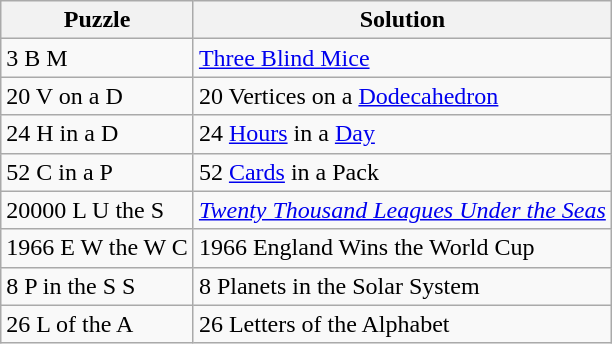<table class="wikitable">
<tr>
<th>Puzzle</th>
<th>Solution</th>
</tr>
<tr>
<td>3 B M</td>
<td><a href='#'>Three Blind Mice</a></td>
</tr>
<tr>
<td>20 V on a D</td>
<td>20 Vertices on a <a href='#'>Dodecahedron</a></td>
</tr>
<tr>
<td>24 H in a D</td>
<td>24 <a href='#'>Hours</a> in a <a href='#'>Day</a></td>
</tr>
<tr>
<td>52 C in a P</td>
<td>52 <a href='#'>Cards</a> in a Pack</td>
</tr>
<tr>
<td>20000 L U the S</td>
<td><em><a href='#'>Twenty Thousand Leagues Under the Seas</a></em></td>
</tr>
<tr>
<td>1966 E W the W C</td>
<td>1966 England Wins the World Cup</td>
</tr>
<tr>
<td>8 P in the S S</td>
<td>8 Planets in the Solar System</td>
</tr>
<tr>
<td>26 L of the A</td>
<td>26 Letters of the Alphabet</td>
</tr>
</table>
